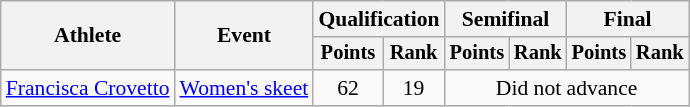<table class="wikitable" style="font-size:90%">
<tr>
<th rowspan="2">Athlete</th>
<th rowspan="2">Event</th>
<th colspan=2>Qualification</th>
<th colspan=2>Semifinal</th>
<th colspan=2>Final</th>
</tr>
<tr style="font-size:95%">
<th>Points</th>
<th>Rank</th>
<th>Points</th>
<th>Rank</th>
<th>Points</th>
<th>Rank</th>
</tr>
<tr align=center>
<td align=left><a href='#'>Francisca Crovetto</a></td>
<td align=left><a href='#'>Women's skeet</a></td>
<td>62</td>
<td>19</td>
<td colspan=4>Did not advance</td>
</tr>
</table>
